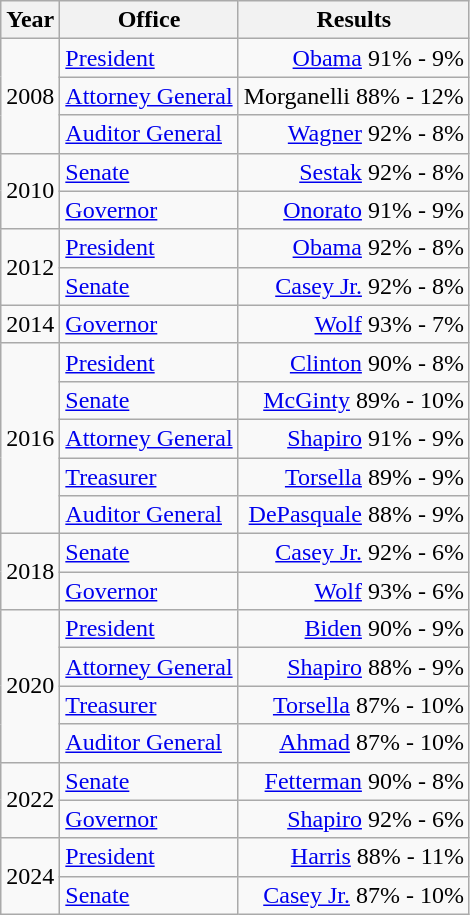<table class=wikitable>
<tr>
<th>Year</th>
<th>Office</th>
<th>Results</th>
</tr>
<tr>
<td rowspan=3>2008</td>
<td><a href='#'>President</a></td>
<td align="right" ><a href='#'>Obama</a> 91% - 9%</td>
</tr>
<tr>
<td><a href='#'>Attorney General</a></td>
<td align="right" >Morganelli 88% - 12%</td>
</tr>
<tr>
<td><a href='#'>Auditor General</a></td>
<td align="right" ><a href='#'>Wagner</a> 92% - 8%</td>
</tr>
<tr>
<td rowspan=2>2010</td>
<td><a href='#'>Senate</a></td>
<td align="right" ><a href='#'>Sestak</a> 92% - 8%</td>
</tr>
<tr>
<td><a href='#'>Governor</a></td>
<td align="right" ><a href='#'>Onorato</a> 91% - 9%</td>
</tr>
<tr>
<td rowspan=2>2012</td>
<td><a href='#'>President</a></td>
<td align="right" ><a href='#'>Obama</a> 92% - 8%</td>
</tr>
<tr>
<td><a href='#'>Senate</a></td>
<td align="right" ><a href='#'>Casey Jr.</a> 92% - 8%</td>
</tr>
<tr>
<td>2014</td>
<td><a href='#'>Governor</a></td>
<td align="right" ><a href='#'>Wolf</a> 93% - 7%</td>
</tr>
<tr>
<td rowspan=5>2016</td>
<td><a href='#'>President</a></td>
<td align="right" ><a href='#'>Clinton</a> 90% - 8%</td>
</tr>
<tr>
<td><a href='#'>Senate</a></td>
<td align="right" ><a href='#'>McGinty</a> 89% - 10%</td>
</tr>
<tr>
<td><a href='#'>Attorney General</a></td>
<td align="right" ><a href='#'>Shapiro</a> 91% - 9%</td>
</tr>
<tr>
<td><a href='#'>Treasurer</a></td>
<td align="right" ><a href='#'>Torsella</a> 89% - 9%</td>
</tr>
<tr>
<td><a href='#'>Auditor General</a></td>
<td align="right" ><a href='#'>DePasquale</a> 88% - 9%</td>
</tr>
<tr>
<td rowspan=2>2018</td>
<td><a href='#'>Senate</a></td>
<td align="right" ><a href='#'>Casey Jr.</a> 92% - 6%</td>
</tr>
<tr>
<td><a href='#'>Governor</a></td>
<td align="right" ><a href='#'>Wolf</a> 93% - 6%</td>
</tr>
<tr>
<td rowspan=4>2020</td>
<td><a href='#'>President</a></td>
<td align="right" ><a href='#'>Biden</a> 90% - 9%</td>
</tr>
<tr>
<td><a href='#'>Attorney General</a></td>
<td align="right" ><a href='#'>Shapiro</a> 88% - 9%</td>
</tr>
<tr>
<td><a href='#'>Treasurer</a></td>
<td align="right" ><a href='#'>Torsella</a> 87% - 10%</td>
</tr>
<tr>
<td><a href='#'>Auditor General</a></td>
<td align="right" ><a href='#'>Ahmad</a> 87% - 10%</td>
</tr>
<tr>
<td rowspan=2>2022</td>
<td><a href='#'>Senate</a></td>
<td align="right" ><a href='#'>Fetterman</a> 90% - 8%</td>
</tr>
<tr>
<td><a href='#'>Governor</a></td>
<td align="right" ><a href='#'>Shapiro</a> 92% - 6%</td>
</tr>
<tr>
<td rowspan=2>2024</td>
<td><a href='#'>President</a></td>
<td align="right" ><a href='#'>Harris</a> 88% - 11%</td>
</tr>
<tr>
<td><a href='#'>Senate</a></td>
<td align="right" ><a href='#'>Casey Jr.</a> 87% - 10%</td>
</tr>
</table>
